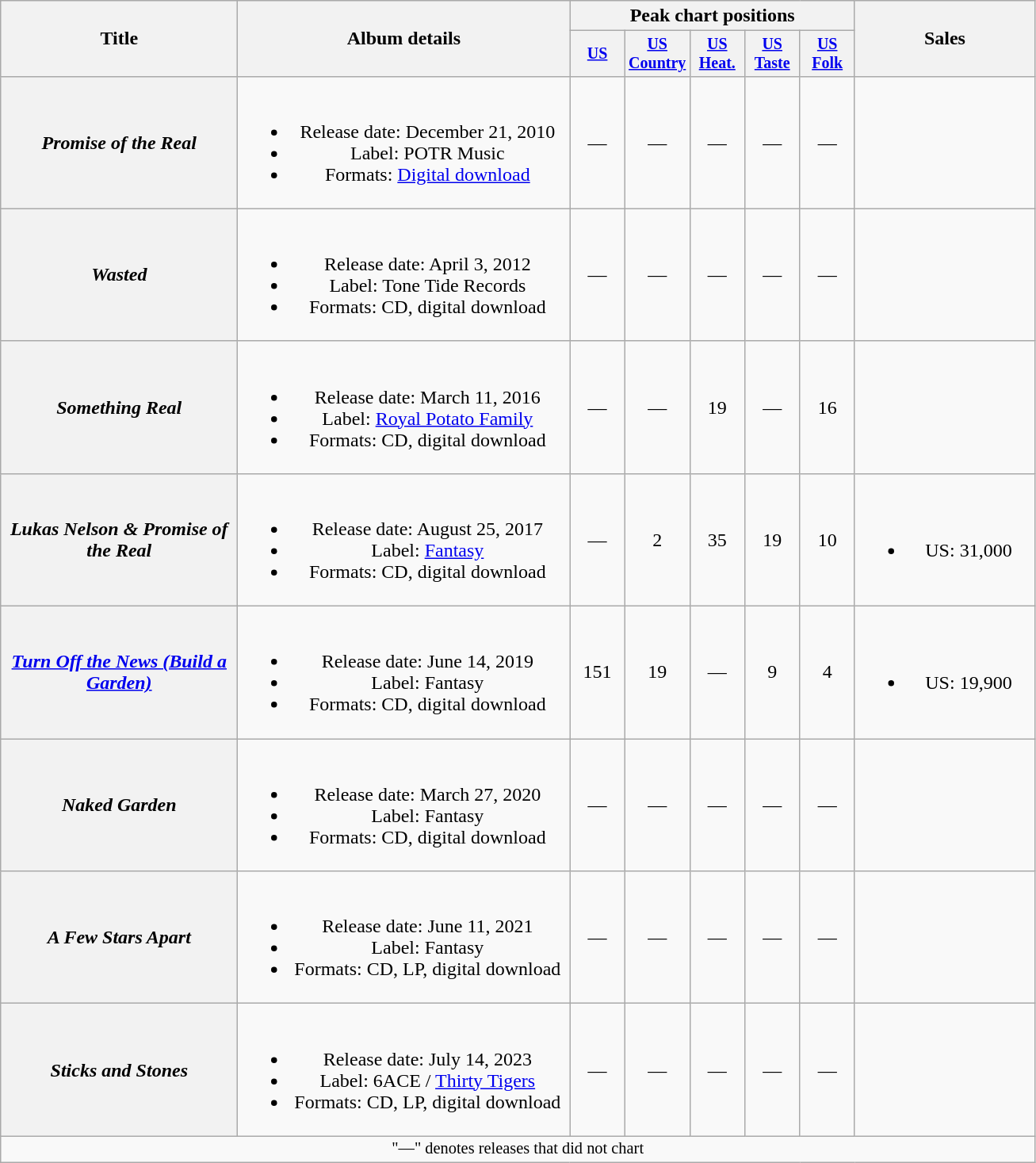<table class="wikitable plainrowheaders" style="text-align:center;">
<tr>
<th scope="col" rowspan="2" style="width:12em;">Title</th>
<th scope="col" rowspan="2" style="width:17em;">Album details</th>
<th scope="col" colspan="5">Peak chart positions</th>
<th scope="col" rowspan="2" style="width:9em;">Sales</th>
</tr>
<tr style="font-size:smaller;">
<th scope="col" width="40"><a href='#'>US</a><br></th>
<th scope="col" width="40"><a href='#'>US<br>Country</a><br></th>
<th scope="col" width="40"><a href='#'>US<br>Heat.</a><br></th>
<th scope="col" width="40"><a href='#'>US<br>Taste</a><br></th>
<th scope="col" width="40"><a href='#'>US<br>Folk</a><br></th>
</tr>
<tr>
<th scope="row"><em>Promise of the Real</em></th>
<td><br><ul><li>Release date: December 21, 2010</li><li>Label: POTR Music</li><li>Formats: <a href='#'>Digital download</a></li></ul></td>
<td>—</td>
<td>—</td>
<td>—</td>
<td>—</td>
<td>—</td>
<td></td>
</tr>
<tr>
<th scope="row"><em>Wasted</em></th>
<td><br><ul><li>Release date: April 3, 2012</li><li>Label: Tone Tide Records</li><li>Formats: CD, digital download</li></ul></td>
<td>—</td>
<td>—</td>
<td>—</td>
<td>—</td>
<td>—</td>
<td></td>
</tr>
<tr>
<th scope="row"><em>Something Real</em></th>
<td><br><ul><li>Release date: March 11, 2016</li><li>Label: <a href='#'>Royal Potato Family</a></li><li>Formats: CD, digital download</li></ul></td>
<td>—</td>
<td>—</td>
<td>19</td>
<td>—</td>
<td>16</td>
<td></td>
</tr>
<tr>
<th scope="row"><em>Lukas Nelson & Promise of the Real</em></th>
<td><br><ul><li>Release date: August 25, 2017</li><li>Label: <a href='#'>Fantasy</a></li><li>Formats: CD, digital download</li></ul></td>
<td>—</td>
<td>2</td>
<td>35</td>
<td>19</td>
<td>10</td>
<td><br><ul><li>US: 31,000</li></ul></td>
</tr>
<tr>
<th scope="row"><em><a href='#'>Turn Off the News (Build a Garden)</a></em></th>
<td><br><ul><li>Release date: June 14, 2019</li><li>Label: Fantasy</li><li>Formats: CD, digital download</li></ul></td>
<td>151</td>
<td>19</td>
<td>—</td>
<td>9</td>
<td>4</td>
<td><br><ul><li>US: 19,900</li></ul></td>
</tr>
<tr>
<th scope="row"><em>Naked Garden</em></th>
<td><br><ul><li>Release date: March 27, 2020</li><li>Label: Fantasy</li><li>Formats: CD, digital download</li></ul></td>
<td>—</td>
<td>—</td>
<td>—</td>
<td>—</td>
<td>—</td>
<td></td>
</tr>
<tr>
<th scope="row"><em>A Few Stars Apart</em></th>
<td><br><ul><li>Release date: June 11, 2021</li><li>Label: Fantasy</li><li>Formats: CD, LP, digital download</li></ul></td>
<td>—</td>
<td>—</td>
<td>—</td>
<td>—</td>
<td>—</td>
<td></td>
</tr>
<tr>
<th scope="row"><em>Sticks and Stones</em></th>
<td><br><ul><li>Release date: July 14, 2023</li><li>Label: 6ACE / <a href='#'>Thirty Tigers</a></li><li>Formats: CD, LP, digital download</li></ul></td>
<td>—</td>
<td>—</td>
<td>—</td>
<td>—</td>
<td>—</td>
<td></td>
</tr>
<tr>
<td colspan="8" style="font-size:85%">"—" denotes releases that did not chart</td>
</tr>
</table>
